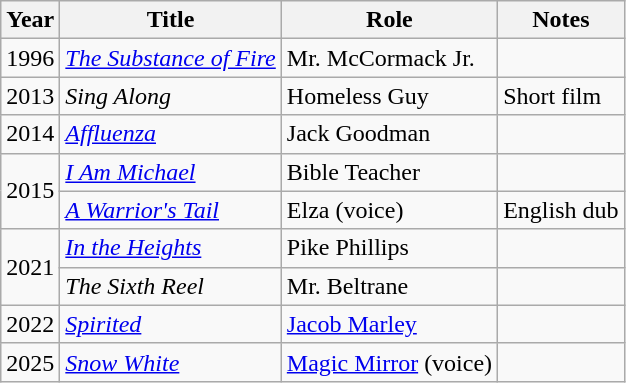<table class="wikitable sortable">
<tr>
<th>Year</th>
<th>Title</th>
<th>Role</th>
<th>Notes</th>
</tr>
<tr>
<td>1996</td>
<td><em><a href='#'>The Substance of Fire</a></em></td>
<td>Mr. McCormack Jr.</td>
<td></td>
</tr>
<tr>
<td>2013</td>
<td><em>Sing Along</em></td>
<td>Homeless Guy</td>
<td>Short film</td>
</tr>
<tr>
<td>2014</td>
<td><em><a href='#'>Affluenza</a></em></td>
<td>Jack Goodman</td>
<td></td>
</tr>
<tr>
<td rowspan=2>2015</td>
<td><em><a href='#'>I Am Michael</a></em></td>
<td>Bible Teacher</td>
<td></td>
</tr>
<tr>
<td><em><a href='#'>A Warrior's Tail</a></em></td>
<td>Elza (voice)</td>
<td>English dub</td>
</tr>
<tr>
<td rowspan=2>2021</td>
<td><em><a href='#'>In the Heights</a></em></td>
<td>Pike Phillips</td>
<td></td>
</tr>
<tr>
<td><em>The Sixth Reel</em></td>
<td>Mr. Beltrane</td>
<td></td>
</tr>
<tr>
<td>2022</td>
<td><em><a href='#'>Spirited</a></em></td>
<td><a href='#'>Jacob Marley</a></td>
<td></td>
</tr>
<tr>
<td>2025</td>
<td><em><a href='#'>Snow White</a></em></td>
<td><a href='#'>Magic Mirror</a> (voice)</td>
<td></td>
</tr>
</table>
